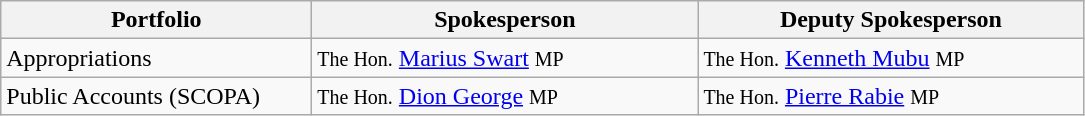<table class="wikitable">
<tr>
<th width=200>Portfolio</th>
<th width=250>Spokesperson</th>
<th width=250>Deputy Spokesperson</th>
</tr>
<tr>
<td>Appropriations</td>
<td><small>The Hon.</small> <a href='#'>Marius Swart</a> <small>MP</small></td>
<td><small>The Hon.</small> <a href='#'>Kenneth Mubu</a> <small>MP</small></td>
</tr>
<tr>
<td>Public Accounts (SCOPA)</td>
<td><small>The Hon.</small> <a href='#'>Dion George</a> <small>MP</small></td>
<td><small>The Hon.</small> <a href='#'>Pierre Rabie</a> <small>MP</small></td>
</tr>
</table>
